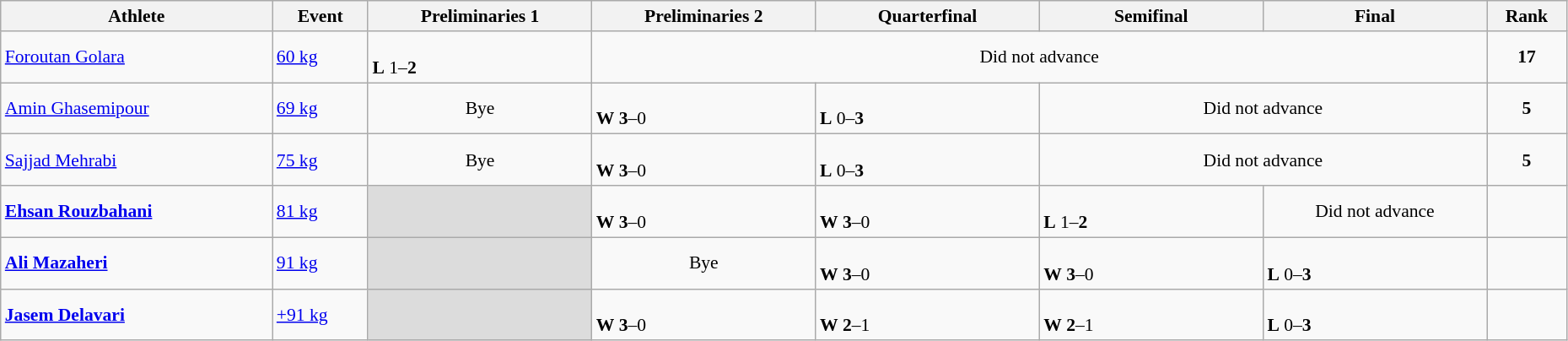<table class="wikitable" width="98%" style="text-align:left; font-size:90%">
<tr>
<th width="17%">Athlete</th>
<th width="6%">Event</th>
<th width="14%">Preliminaries 1</th>
<th width="14%">Preliminaries 2</th>
<th width="14%">Quarterfinal</th>
<th width="14%">Semifinal</th>
<th width="14%">Final</th>
<th width="5%">Rank</th>
</tr>
<tr>
<td><a href='#'>Foroutan Golara</a></td>
<td><a href='#'>60 kg</a></td>
<td><br><strong>L</strong> 1–<strong>2</strong></td>
<td colspan=4 align=center>Did not advance</td>
<td align=center><strong>17</strong></td>
</tr>
<tr>
<td><a href='#'>Amin Ghasemipour</a></td>
<td><a href='#'>69 kg</a></td>
<td align=center>Bye</td>
<td><br><strong>W</strong> <strong>3</strong>–0</td>
<td><br><strong>L</strong> 0–<strong>3</strong></td>
<td colspan=2 align=center>Did not advance</td>
<td align=center><strong>5</strong></td>
</tr>
<tr>
<td><a href='#'>Sajjad Mehrabi</a></td>
<td><a href='#'>75 kg</a></td>
<td align=center>Bye</td>
<td><br><strong>W</strong> <strong>3</strong>–0</td>
<td><br><strong>L</strong> 0–<strong>3</strong></td>
<td colspan=2 align=center>Did not advance</td>
<td align=center><strong>5</strong></td>
</tr>
<tr>
<td><strong><a href='#'>Ehsan Rouzbahani</a></strong></td>
<td><a href='#'>81 kg</a></td>
<td bgcolor=#DCDCDC></td>
<td><br><strong>W</strong> <strong>3</strong>–0</td>
<td><br><strong>W</strong> <strong>3</strong>–0</td>
<td><br><strong>L</strong> 1–<strong>2</strong></td>
<td align=center>Did not advance</td>
<td align=center></td>
</tr>
<tr>
<td><strong><a href='#'>Ali Mazaheri</a></strong></td>
<td><a href='#'>91 kg</a></td>
<td bgcolor=#DCDCDC></td>
<td align=center>Bye</td>
<td><br><strong>W</strong> <strong>3</strong>–0</td>
<td><br><strong>W</strong> <strong>3</strong>–0</td>
<td><br><strong>L</strong> 0–<strong>3</strong></td>
<td align=center></td>
</tr>
<tr>
<td><strong><a href='#'>Jasem Delavari</a></strong></td>
<td><a href='#'>+91 kg</a></td>
<td bgcolor=#DCDCDC></td>
<td><br><strong>W</strong> <strong>3</strong>–0</td>
<td><br><strong>W</strong> <strong>2</strong>–1</td>
<td><br><strong>W</strong> <strong>2</strong>–1</td>
<td><br><strong>L</strong> 0–<strong>3</strong></td>
<td align=center></td>
</tr>
</table>
